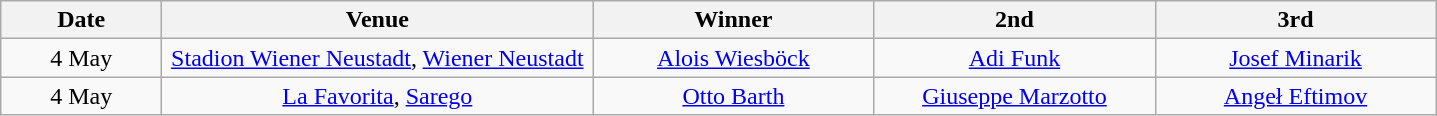<table class="wikitable" style="text-align:center">
<tr>
<th width=100>Date</th>
<th width=280>Venue</th>
<th width=180>Winner</th>
<th width=180>2nd</th>
<th width=180>3rd</th>
</tr>
<tr>
<td align=center>4 May</td>
<td> <a href='#'>Stadion Wiener Neustadt</a>, <a href='#'>Wiener Neustadt</a></td>
<td> <a href='#'>Alois Wiesböck</a></td>
<td> <a href='#'>Adi Funk</a></td>
<td> <a href='#'>Josef Minarik</a></td>
</tr>
<tr>
<td align=center>4 May</td>
<td> <a href='#'>La Favorita</a>, <a href='#'>Sarego</a></td>
<td> <a href='#'>Otto Barth</a></td>
<td> <a href='#'>Giuseppe Marzotto</a></td>
<td> <a href='#'>Angeł Eftimov</a></td>
</tr>
</table>
